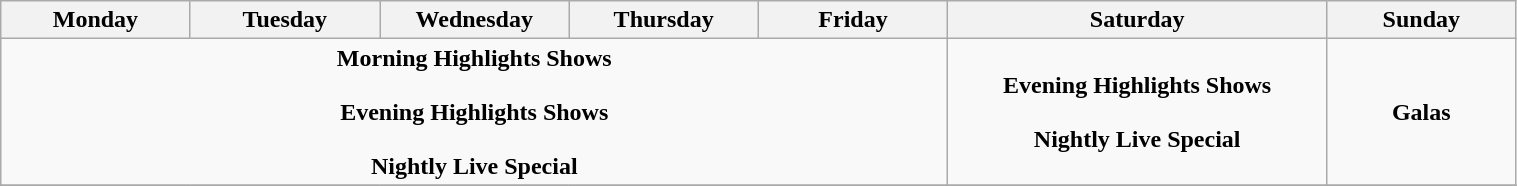<table class="wikitable" style="text-align:center; width:80%;">
<tr>
<th style="width:10%">Monday</th>
<th style="width:10%">Tuesday</th>
<th style="width:10%">Wednesday</th>
<th style="width:10%">Thursday</th>
<th style="width:10%">Friday</th>
<th style="width:20%">Saturday</th>
<th style="width:10%">Sunday</th>
</tr>
<tr>
<td colspan="5"><strong>Morning Highlights Shows</strong><br><br><strong>Evening Highlights Shows</strong><br><br><strong>Nightly Live Special</strong><br></td>
<td><strong>Evening Highlights Shows</strong><br><br><strong>Nightly Live Special</strong><br></td>
<td><strong>Galas</strong><br></td>
</tr>
<tr>
</tr>
</table>
